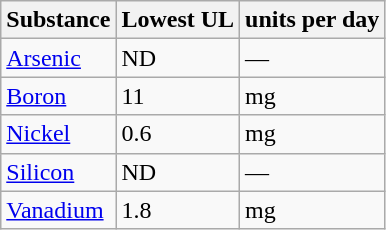<table class="wikitable">
<tr>
<th>Substance</th>
<th>Lowest UL</th>
<th>units per day</th>
</tr>
<tr>
<td><a href='#'>Arsenic</a></td>
<td>ND</td>
<td>—</td>
</tr>
<tr>
<td><a href='#'>Boron</a></td>
<td>11</td>
<td>mg</td>
</tr>
<tr>
<td><a href='#'>Nickel</a></td>
<td>0.6</td>
<td>mg</td>
</tr>
<tr>
<td><a href='#'>Silicon</a></td>
<td>ND</td>
<td>—</td>
</tr>
<tr>
<td><a href='#'>Vanadium</a></td>
<td>1.8</td>
<td>mg</td>
</tr>
</table>
